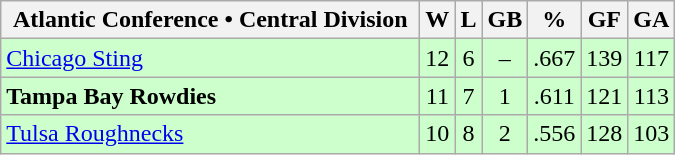<table class="wikitable" style="text-align:center">
<tr>
<th style="width:17em">Atlantic Conference • Central Division</th>
<th>W</th>
<th>L</th>
<th>GB</th>
<th>%</th>
<th>GF</th>
<th>GA</th>
</tr>
<tr bgcolor=#ccffcc align=center>
<td align=left><a href='#'>Chicago Sting</a></td>
<td>12</td>
<td>6</td>
<td>–</td>
<td>.667</td>
<td>139</td>
<td>117</td>
</tr>
<tr bgcolor=#ccffcc>
<td align=left><strong>Tampa Bay Rowdies</strong></td>
<td>11</td>
<td>7</td>
<td>1</td>
<td>.611</td>
<td>121</td>
<td>113</td>
</tr>
<tr bgcolor=#ccffcc>
<td align=left><a href='#'>Tulsa Roughnecks</a></td>
<td>10</td>
<td>8</td>
<td>2</td>
<td>.556</td>
<td>128</td>
<td>103</td>
</tr>
</table>
